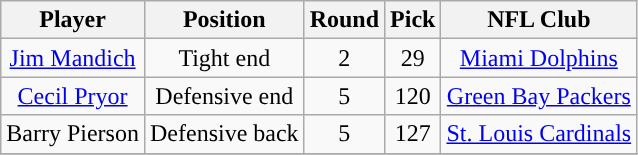<table class="wikitable" style="text-align:center">
<tr>
<th>Player</th>
<th>Position</th>
<th>Round</th>
<th>Pick</th>
<th>NFL Club</th>
</tr>
<tr>
<td><a href='#'>Jim Mandich</a></td>
<td>Tight end</td>
<td>2</td>
<td>29</td>
<td><a href='#'>Miami Dolphins</a></td>
</tr>
<tr>
<td><a href='#'>Cecil Pryor</a></td>
<td>Defensive end</td>
<td>5</td>
<td>120</td>
<td><a href='#'>Green Bay Packers</a></td>
</tr>
<tr>
<td>Barry Pierson</td>
<td>Defensive back</td>
<td>5</td>
<td>127</td>
<td><a href='#'>St. Louis Cardinals</a></td>
</tr>
<tr>
</tr>
</table>
